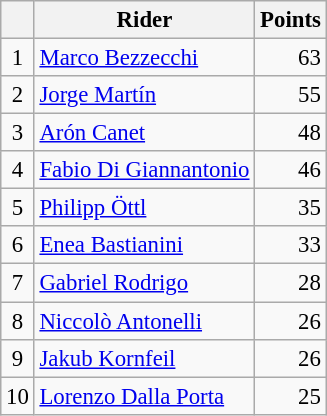<table class="wikitable" style="font-size: 95%;">
<tr>
<th></th>
<th>Rider</th>
<th>Points</th>
</tr>
<tr>
<td align=center>1</td>
<td> <a href='#'>Marco Bezzecchi</a></td>
<td align=right>63</td>
</tr>
<tr>
<td align=center>2</td>
<td> <a href='#'>Jorge Martín</a></td>
<td align=right>55</td>
</tr>
<tr>
<td align=center>3</td>
<td> <a href='#'>Arón Canet</a></td>
<td align=right>48</td>
</tr>
<tr>
<td align=center>4</td>
<td> <a href='#'>Fabio Di Giannantonio</a></td>
<td align=right>46</td>
</tr>
<tr>
<td align=center>5</td>
<td> <a href='#'>Philipp Öttl</a></td>
<td align=right>35</td>
</tr>
<tr>
<td align=center>6</td>
<td> <a href='#'>Enea Bastianini</a></td>
<td align=right>33</td>
</tr>
<tr>
<td align=center>7</td>
<td> <a href='#'>Gabriel Rodrigo</a></td>
<td align=right>28</td>
</tr>
<tr>
<td align=center>8</td>
<td> <a href='#'>Niccolò Antonelli</a></td>
<td align=right>26</td>
</tr>
<tr>
<td align=center>9</td>
<td> <a href='#'>Jakub Kornfeil</a></td>
<td align=right>26</td>
</tr>
<tr>
<td align=center>10</td>
<td> <a href='#'>Lorenzo Dalla Porta</a></td>
<td align=right>25</td>
</tr>
</table>
